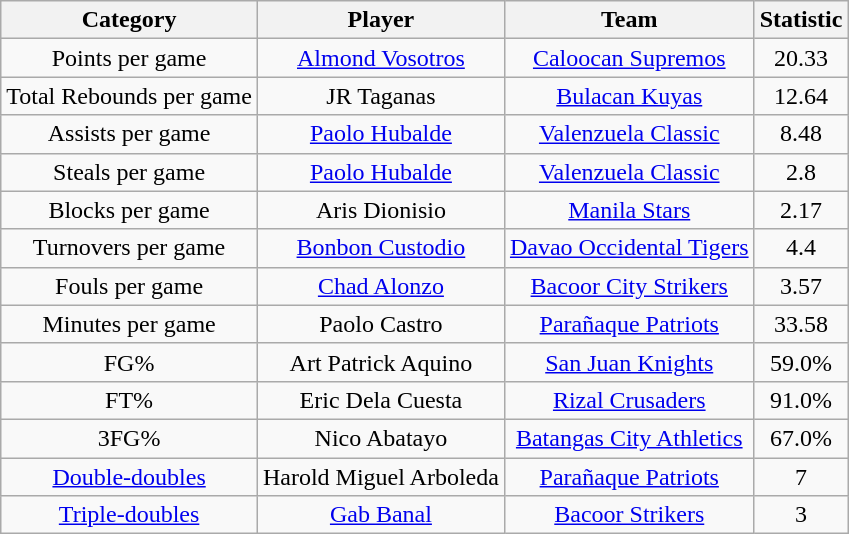<table class="wikitable" style="text-align:center">
<tr>
<th>Category</th>
<th>Player</th>
<th>Team</th>
<th>Statistic</th>
</tr>
<tr>
<td>Points per game</td>
<td><a href='#'>Almond Vosotros</a></td>
<td><a href='#'>Caloocan Supremos</a></td>
<td>20.33</td>
</tr>
<tr>
<td>Total Rebounds per game</td>
<td>JR Taganas</td>
<td><a href='#'>Bulacan Kuyas</a></td>
<td>12.64</td>
</tr>
<tr>
<td>Assists per game</td>
<td><a href='#'>Paolo Hubalde</a></td>
<td><a href='#'>Valenzuela Classic</a></td>
<td>8.48</td>
</tr>
<tr>
<td>Steals per game</td>
<td><a href='#'>Paolo Hubalde</a></td>
<td><a href='#'>Valenzuela Classic</a></td>
<td>2.8</td>
</tr>
<tr>
<td>Blocks per game</td>
<td>Aris Dionisio</td>
<td><a href='#'>Manila Stars</a></td>
<td>2.17</td>
</tr>
<tr>
<td>Turnovers per game</td>
<td><a href='#'>Bonbon Custodio</a></td>
<td><a href='#'>Davao Occidental Tigers</a></td>
<td>4.4</td>
</tr>
<tr>
<td>Fouls per game</td>
<td><a href='#'>Chad Alonzo</a></td>
<td><a href='#'>Bacoor City Strikers</a></td>
<td>3.57</td>
</tr>
<tr>
<td>Minutes per game</td>
<td>Paolo Castro</td>
<td><a href='#'>Parañaque Patriots</a></td>
<td>33.58</td>
</tr>
<tr>
<td>FG%</td>
<td>Art Patrick Aquino</td>
<td><a href='#'>San Juan Knights</a></td>
<td>59.0%</td>
</tr>
<tr>
<td>FT%</td>
<td>Eric Dela Cuesta</td>
<td><a href='#'>Rizal Crusaders</a></td>
<td>91.0%</td>
</tr>
<tr>
<td>3FG%</td>
<td>Nico Abatayo</td>
<td><a href='#'>Batangas City Athletics</a></td>
<td>67.0%</td>
</tr>
<tr>
<td><a href='#'>Double-doubles</a></td>
<td>Harold Miguel Arboleda</td>
<td><a href='#'>Parañaque Patriots</a></td>
<td>7</td>
</tr>
<tr>
<td><a href='#'>Triple-doubles</a></td>
<td><a href='#'>Gab Banal</a></td>
<td><a href='#'>Bacoor Strikers</a></td>
<td>3</td>
</tr>
</table>
